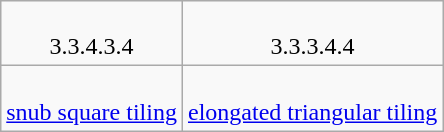<table class=wikitable>
<tr align=center>
<td><br>3.3.4.3.4</td>
<td><br>3.3.3.4.4</td>
</tr>
<tr align=center>
<td><br><a href='#'>snub square tiling</a></td>
<td><br><a href='#'>elongated triangular tiling</a></td>
</tr>
</table>
